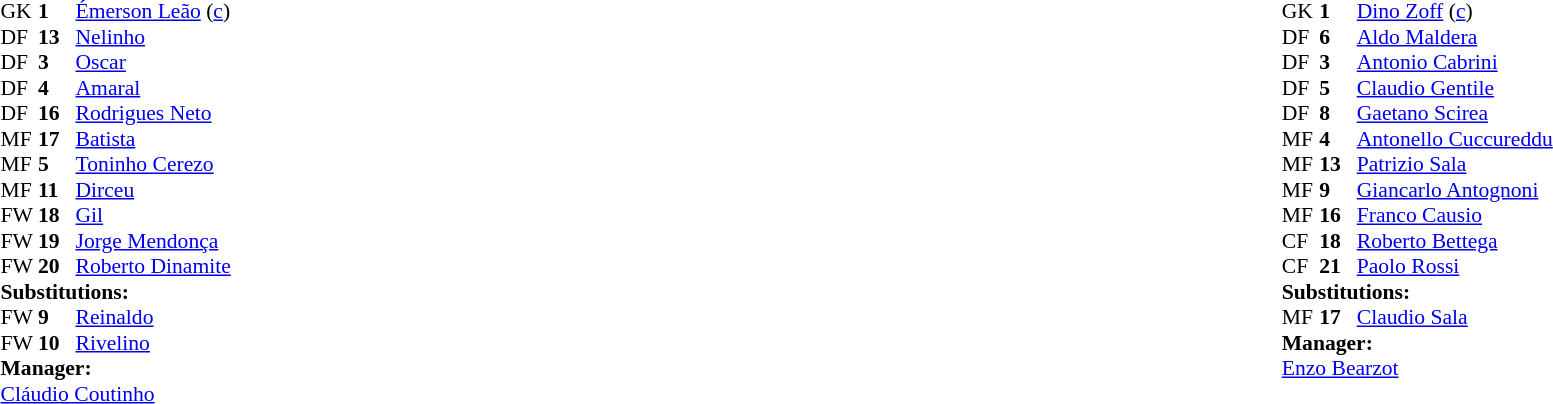<table width="100%">
<tr>
<td valign="top" width="50%"><br><table style="font-size: 90%" cellspacing="0" cellpadding="0">
<tr>
<th width="25"></th>
<th width="25"></th>
</tr>
<tr>
<td>GK</td>
<td><strong>1</strong></td>
<td><a href='#'>Émerson Leão</a> (<a href='#'>c</a>)</td>
</tr>
<tr>
<td>DF</td>
<td><strong>13</strong></td>
<td><a href='#'>Nelinho</a></td>
<td></td>
</tr>
<tr>
<td>DF</td>
<td><strong>3</strong></td>
<td><a href='#'>Oscar</a></td>
</tr>
<tr>
<td>DF</td>
<td><strong>4</strong></td>
<td><a href='#'>Amaral</a></td>
</tr>
<tr>
<td>DF</td>
<td><strong>16</strong></td>
<td><a href='#'>Rodrigues Neto</a></td>
</tr>
<tr>
<td>MF</td>
<td><strong>17</strong></td>
<td><a href='#'>Batista</a></td>
<td></td>
</tr>
<tr>
<td>MF</td>
<td><strong>5</strong></td>
<td><a href='#'>Toninho Cerezo</a></td>
<td></td>
<td></td>
</tr>
<tr>
<td>MF</td>
<td><strong>11</strong></td>
<td><a href='#'>Dirceu</a></td>
</tr>
<tr>
<td>FW</td>
<td><strong>18</strong></td>
<td><a href='#'>Gil</a></td>
<td></td>
<td></td>
</tr>
<tr>
<td>FW</td>
<td><strong>19</strong></td>
<td><a href='#'>Jorge Mendonça</a></td>
</tr>
<tr>
<td>FW</td>
<td><strong>20</strong></td>
<td><a href='#'>Roberto Dinamite</a></td>
</tr>
<tr>
<td colspan=4><strong>Substitutions:</strong></td>
</tr>
<tr>
<td>FW</td>
<td><strong>9</strong></td>
<td><a href='#'>Reinaldo</a></td>
<td></td>
</tr>
<tr>
<td>FW</td>
<td><strong>10</strong></td>
<td><a href='#'>Rivelino</a></td>
<td></td>
</tr>
<tr>
<td colspan=4><strong>Manager:</strong></td>
</tr>
<tr>
<td colspan="4"><a href='#'>Cláudio Coutinho</a></td>
</tr>
</table>
</td>
<td valign="top" width="50%"><br><table style="font-size: 90%" cellspacing="0" cellpadding="0" align="center">
<tr>
<th width=25></th>
<th width=25></th>
</tr>
<tr>
<td>GK</td>
<td><strong>1</strong></td>
<td><a href='#'>Dino Zoff</a> (<a href='#'>c</a>)</td>
</tr>
<tr>
<td>DF</td>
<td><strong>6</strong></td>
<td><a href='#'>Aldo Maldera</a></td>
</tr>
<tr>
<td>DF</td>
<td><strong>3</strong></td>
<td><a href='#'>Antonio Cabrini</a></td>
</tr>
<tr>
<td>DF</td>
<td><strong>5</strong></td>
<td><a href='#'>Claudio Gentile</a></td>
<td></td>
</tr>
<tr>
<td>DF</td>
<td><strong>8</strong></td>
<td><a href='#'>Gaetano Scirea</a></td>
</tr>
<tr>
<td>MF</td>
<td><strong>4</strong></td>
<td><a href='#'>Antonello Cuccureddu</a></td>
</tr>
<tr>
<td>MF</td>
<td><strong>13</strong></td>
<td><a href='#'>Patrizio Sala</a></td>
</tr>
<tr>
<td>MF</td>
<td><strong>9</strong></td>
<td><a href='#'>Giancarlo Antognoni</a></td>
<td></td>
<td></td>
</tr>
<tr>
<td>MF</td>
<td><strong>16</strong></td>
<td><a href='#'>Franco Causio</a></td>
</tr>
<tr>
<td>CF</td>
<td><strong>18</strong></td>
<td><a href='#'>Roberto Bettega</a></td>
</tr>
<tr>
<td>CF</td>
<td><strong>21</strong></td>
<td><a href='#'>Paolo Rossi</a></td>
</tr>
<tr>
<td colspan=3><strong>Substitutions:</strong></td>
</tr>
<tr>
<td>MF</td>
<td><strong>17</strong></td>
<td><a href='#'>Claudio Sala</a></td>
<td></td>
<td></td>
</tr>
<tr>
<td colspan=3><strong>Manager:</strong></td>
</tr>
<tr>
<td colspan=3><a href='#'>Enzo Bearzot</a></td>
</tr>
</table>
</td>
</tr>
</table>
